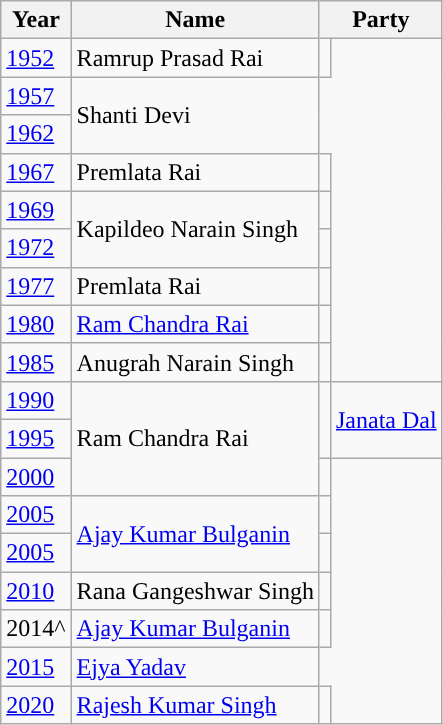<table class="wikitable sortable">
<tr>
<th>Year</th>
<th>Name</th>
<th colspan="2">Party</th>
</tr>
<tr>
<td><a href='#'>1952</a></td>
<td>Ramrup Prasad Rai</td>
<td></td>
</tr>
<tr>
<td><a href='#'>1957</a></td>
<td rowspan="2">Shanti Devi</td>
</tr>
<tr>
<td><a href='#'>1962</a></td>
</tr>
<tr>
<td><a href='#'>1967</a></td>
<td>Premlata Rai</td>
<td></td>
</tr>
<tr>
<td><a href='#'>1969</a></td>
<td rowspan="2">Kapildeo Narain Singh</td>
<td></td>
</tr>
<tr>
<td><a href='#'>1972</a></td>
<td></td>
</tr>
<tr>
<td><a href='#'>1977</a></td>
<td>Premlata Rai</td>
<td></td>
</tr>
<tr>
<td><a href='#'>1980</a></td>
<td><a href='#'>Ram Chandra Rai</a></td>
<td></td>
</tr>
<tr>
<td><a href='#'>1985</a></td>
<td>Anugrah Narain Singh</td>
<td></td>
</tr>
<tr>
<td><a href='#'>1990</a></td>
<td rowspan="3">Ram Chandra Rai</td>
<td rowspan="2" style="background-color :"></td>
<td rowspan="2"><a href='#'>Janata Dal</a></td>
</tr>
<tr>
<td><a href='#'>1995</a></td>
</tr>
<tr>
<td><a href='#'>2000</a></td>
<td></td>
</tr>
<tr>
<td><a href='#'>2005</a></td>
<td rowspan="2"><a href='#'>Ajay Kumar Bulganin</a></td>
<td></td>
</tr>
<tr>
<td><a href='#'>2005</a></td>
<td></td>
</tr>
<tr>
<td><a href='#'>2010</a></td>
<td>Rana Gangeshwar Singh</td>
<td></td>
</tr>
<tr>
<td>2014^</td>
<td><a href='#'>Ajay Kumar Bulganin</a></td>
<td></td>
</tr>
<tr>
<td><a href='#'>2015</a></td>
<td><a href='#'>Ejya Yadav</a></td>
</tr>
<tr>
<td><a href='#'>2020</a></td>
<td><a href='#'>Rajesh Kumar Singh</a></td>
<td></td>
</tr>
</table>
